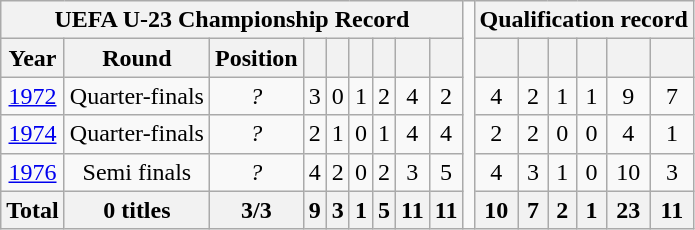<table class="wikitable" style="text-align: center;">
<tr>
<th colspan=9>UEFA U-23 Championship Record</th>
<td rowspan=25></td>
<th colspan=7>Qualification record</th>
</tr>
<tr>
<th>Year</th>
<th>Round</th>
<th>Position</th>
<th></th>
<th></th>
<th></th>
<th></th>
<th></th>
<th></th>
<th></th>
<th></th>
<th></th>
<th></th>
<th></th>
<th></th>
</tr>
<tr>
<td><a href='#'>1972</a></td>
<td>Quarter-finals</td>
<td><em>?</em></td>
<td>3</td>
<td>0</td>
<td>1</td>
<td>2</td>
<td>4</td>
<td>2</td>
<td>4</td>
<td>2</td>
<td>1</td>
<td>1</td>
<td>9</td>
<td>7</td>
</tr>
<tr>
<td><a href='#'>1974</a></td>
<td>Quarter-finals</td>
<td><em>?</em></td>
<td>2</td>
<td>1</td>
<td>0</td>
<td>1</td>
<td>4</td>
<td>4</td>
<td>2</td>
<td>2</td>
<td>0</td>
<td>0</td>
<td>4</td>
<td>1</td>
</tr>
<tr>
<td><a href='#'>1976</a></td>
<td>Semi finals</td>
<td><em>?</em></td>
<td>4</td>
<td>2</td>
<td>0</td>
<td>2</td>
<td>3</td>
<td>5</td>
<td>4</td>
<td>3</td>
<td>1</td>
<td>0</td>
<td>10</td>
<td>3</td>
</tr>
<tr>
<th>Total</th>
<th>0 titles</th>
<th>3/3</th>
<th>9</th>
<th>3</th>
<th>1</th>
<th>5</th>
<th>11</th>
<th>11</th>
<th>10</th>
<th>7</th>
<th>2</th>
<th>1</th>
<th>23</th>
<th>11</th>
</tr>
</table>
